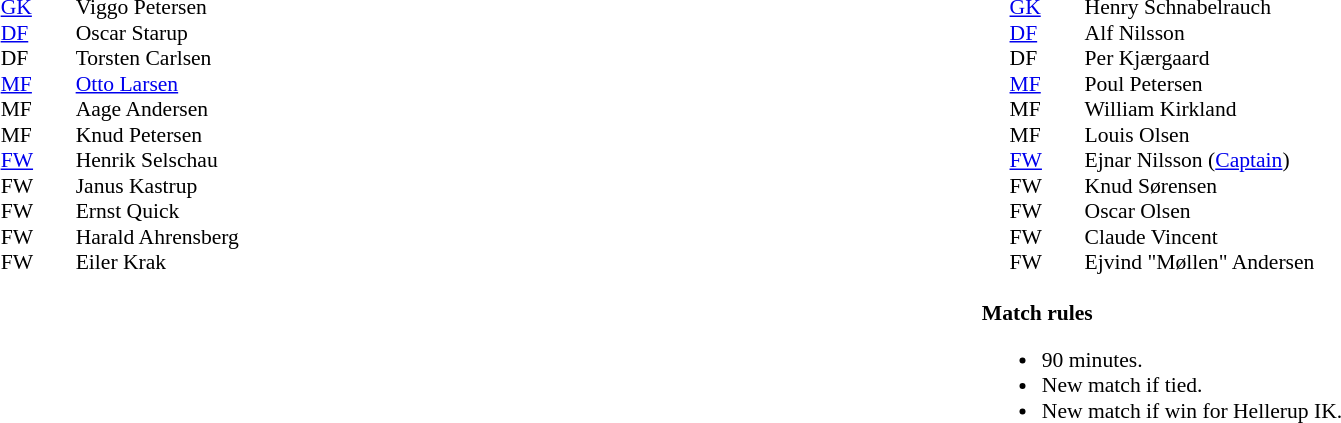<table width="100%">
<tr>
<td valign="top" align="center" width="40%"><br><table style="font-size:90%" cellspacing="0" cellpadding="0">
<tr>
<th width=25></th>
<th width=25></th>
</tr>
<tr>
<td><a href='#'>GK</a></td>
<td></td>
<td>Viggo Petersen</td>
</tr>
<tr>
<td><a href='#'>DF</a></td>
<td></td>
<td>Oscar Starup</td>
</tr>
<tr>
<td>DF</td>
<td></td>
<td>Torsten Carlsen</td>
</tr>
<tr>
<td><a href='#'>MF</a></td>
<td></td>
<td><a href='#'>Otto Larsen</a></td>
</tr>
<tr>
<td>MF</td>
<td></td>
<td>Aage Andersen</td>
</tr>
<tr>
<td>MF</td>
<td></td>
<td>Knud Petersen</td>
</tr>
<tr>
<td><a href='#'>FW</a></td>
<td></td>
<td>Henrik Selschau</td>
</tr>
<tr>
<td>FW</td>
<td></td>
<td>Janus Kastrup</td>
</tr>
<tr>
<td>FW</td>
<td></td>
<td>Ernst Quick</td>
</tr>
<tr>
<td>FW</td>
<td></td>
<td>Harald Ahrensberg</td>
</tr>
<tr>
<td>FW</td>
<td></td>
<td>Eiler Krak</td>
</tr>
</table>
</td>
<td valign="top" width="10%"></td>
<td valign="top" width="50%"><br><table style="font-size:90%; margin:auto" cellspacing="0" cellpadding="0">
<tr>
<th width=25></th>
<th width=25></th>
</tr>
<tr>
<td><a href='#'>GK</a></td>
<td></td>
<td>Henry Schnabelrauch</td>
</tr>
<tr>
<td><a href='#'>DF</a></td>
<td></td>
<td>Alf Nilsson</td>
</tr>
<tr>
<td>DF</td>
<td></td>
<td>Per Kjærgaard</td>
</tr>
<tr>
<td><a href='#'>MF</a></td>
<td></td>
<td>Poul Petersen</td>
</tr>
<tr>
<td>MF</td>
<td></td>
<td>William Kirkland</td>
</tr>
<tr>
<td>MF</td>
<td></td>
<td>Louis Olsen</td>
</tr>
<tr>
<td><a href='#'>FW</a></td>
<td></td>
<td>Ejnar Nilsson (<a href='#'>Captain</a>)</td>
</tr>
<tr>
<td>FW</td>
<td></td>
<td>Knud Sørensen</td>
</tr>
<tr>
<td>FW</td>
<td></td>
<td>Oscar Olsen</td>
</tr>
<tr>
<td>FW</td>
<td></td>
<td>Claude Vincent</td>
</tr>
<tr>
<td>FW</td>
<td></td>
<td>Ejvind "Møllen" Andersen</td>
</tr>
</table>
<table style="font-size:90%; margin:auto" cellspacing="0" cellpadding="0">
<tr>
<td><br><strong>Match rules</strong><ul><li>90 minutes.</li><li>New match if tied.</li><li>New match if win for Hellerup IK.</li></ul></td>
</tr>
</table>
</td>
</tr>
</table>
